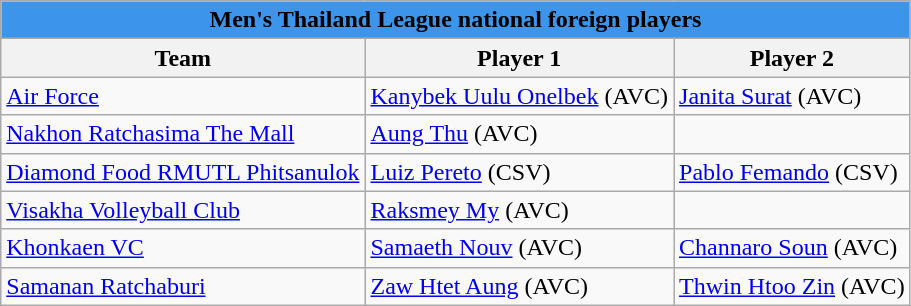<table class="wikitable sortable">
<tr>
<th style=background:#3C95EA colspan=4><span>Men's Thailand League national foreign players</span></th>
</tr>
<tr>
<th>Team</th>
<th>Player 1</th>
<th>Player 2</th>
</tr>
<tr>
<td><a href='#'>Air Force</a></td>
<td>  <a href='#'>Kanybek Uulu Onelbek</a> (AVC)</td>
<td>  <a href='#'>Janita Surat</a> (AVC)</td>
</tr>
<tr>
<td><a href='#'>Nakhon Ratchasima The Mall</a></td>
<td> <a href='#'>Aung Thu</a> (AVC)</td>
<td></td>
</tr>
<tr>
<td><a href='#'>Diamond Food RMUTL Phitsanulok</a></td>
<td> <a href='#'>Luiz Pereto</a> (CSV)</td>
<td> <a href='#'>Pablo Femando</a> (CSV)</td>
</tr>
<tr>
<td><a href='#'>Visakha Volleyball Club</a></td>
<td> <a href='#'>Raksmey My</a> (AVC)</td>
<td></td>
</tr>
<tr>
<td><a href='#'>Khonkaen VC</a></td>
<td> <a href='#'>Samaeth Nouv</a> (AVC)</td>
<td> <a href='#'>Channaro Soun</a> (AVC)</td>
</tr>
<tr>
<td><a href='#'>Samanan Ratchaburi</a></td>
<td> <a href='#'>Zaw Htet Aung</a> (AVC)</td>
<td> <a href='#'>Thwin Htoo Zin</a> (AVC)</td>
</tr>
</table>
